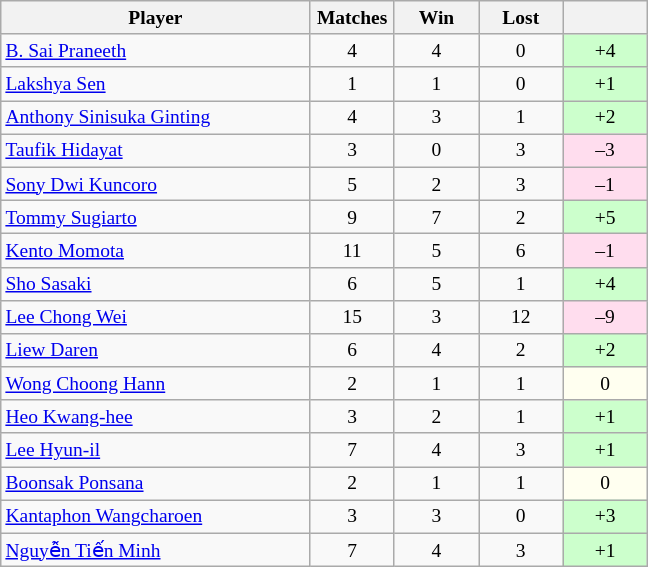<table class=wikitable style="text-align:center; font-size:small">
<tr>
<th width="200">Player</th>
<th width="50">Matches</th>
<th width="50">Win</th>
<th width="50">Lost</th>
<th width="50"></th>
</tr>
<tr>
<td align="left"> <a href='#'>B. Sai Praneeth</a></td>
<td>4</td>
<td>4</td>
<td>0</td>
<td bgcolor="#ccffcc">+4</td>
</tr>
<tr>
<td align="left"> <a href='#'>Lakshya Sen</a></td>
<td>1</td>
<td>1</td>
<td>0</td>
<td bgcolor="#ccffcc">+1</td>
</tr>
<tr>
<td align="left"> <a href='#'>Anthony Sinisuka Ginting</a></td>
<td>4</td>
<td>3</td>
<td>1</td>
<td bgcolor="#ccffcc">+2</td>
</tr>
<tr>
<td align="left"> <a href='#'>Taufik Hidayat</a></td>
<td>3</td>
<td>0</td>
<td>3</td>
<td bgcolor="#ffddee">–3</td>
</tr>
<tr>
<td align="left"> <a href='#'>Sony Dwi Kuncoro</a></td>
<td>5</td>
<td>2</td>
<td>3</td>
<td bgcolor="#ffddee">–1</td>
</tr>
<tr>
<td align="left"> <a href='#'>Tommy Sugiarto</a></td>
<td>9</td>
<td>7</td>
<td>2</td>
<td bgcolor="#ccffcc">+5</td>
</tr>
<tr>
<td align="left"> <a href='#'>Kento Momota</a></td>
<td>11</td>
<td>5</td>
<td>6</td>
<td bgcolor="#ffddee">–1</td>
</tr>
<tr>
<td align="left"> <a href='#'>Sho Sasaki</a></td>
<td>6</td>
<td>5</td>
<td>1</td>
<td bgcolor="#ccffcc">+4</td>
</tr>
<tr>
<td align="left"> <a href='#'>Lee Chong Wei</a></td>
<td>15</td>
<td>3</td>
<td>12</td>
<td bgcolor="#ffddee">–9</td>
</tr>
<tr>
<td align="left"> <a href='#'>Liew Daren</a></td>
<td>6</td>
<td>4</td>
<td>2</td>
<td bgcolor="#ccffcc">+2</td>
</tr>
<tr>
<td align="left"> <a href='#'>Wong Choong Hann</a></td>
<td>2</td>
<td>1</td>
<td>1</td>
<td bgcolor="#fffff0">0</td>
</tr>
<tr>
<td align="left"> <a href='#'>Heo Kwang-hee</a></td>
<td>3</td>
<td>2</td>
<td>1</td>
<td bgcolor="#ccffcc">+1</td>
</tr>
<tr>
<td align="left"> <a href='#'>Lee Hyun-il</a></td>
<td>7</td>
<td>4</td>
<td>3</td>
<td bgcolor="#ccffcc">+1</td>
</tr>
<tr>
<td align="left"> <a href='#'>Boonsak Ponsana</a></td>
<td>2</td>
<td>1</td>
<td>1</td>
<td bgcolor="#fffff0">0</td>
</tr>
<tr>
<td align="left"> <a href='#'>Kantaphon Wangcharoen</a></td>
<td>3</td>
<td>3</td>
<td>0</td>
<td bgcolor="#ccffcc">+3</td>
</tr>
<tr>
<td align="left"> <a href='#'>Nguyễn Tiến Minh</a></td>
<td>7</td>
<td>4</td>
<td>3</td>
<td bgcolor="#ccffcc">+1</td>
</tr>
</table>
